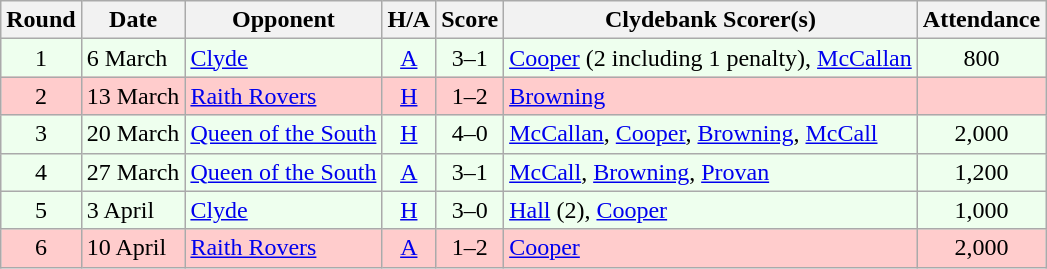<table class="wikitable" style="text-align:center">
<tr>
<th>Round</th>
<th>Date</th>
<th>Opponent</th>
<th>H/A</th>
<th>Score</th>
<th>Clydebank Scorer(s)</th>
<th>Attendance</th>
</tr>
<tr bgcolor=#EEFFEE>
<td>1</td>
<td align=left>6 March</td>
<td align=left><a href='#'>Clyde</a></td>
<td><a href='#'>A</a></td>
<td>3–1</td>
<td align=left><a href='#'>Cooper</a> (2 including 1 penalty), <a href='#'>McCallan</a></td>
<td>800</td>
</tr>
<tr bgcolor=#FFCCCC>
<td>2</td>
<td align=left>13 March</td>
<td align=left><a href='#'>Raith Rovers</a></td>
<td><a href='#'>H</a></td>
<td>1–2</td>
<td align=left><a href='#'>Browning</a></td>
<td></td>
</tr>
<tr bgcolor=#EEFFEE>
<td>3</td>
<td align=left>20 March</td>
<td align=left><a href='#'>Queen of the South</a></td>
<td><a href='#'>H</a></td>
<td>4–0</td>
<td align=left><a href='#'>McCallan</a>, <a href='#'>Cooper</a>, <a href='#'>Browning</a>, <a href='#'>McCall</a></td>
<td>2,000</td>
</tr>
<tr bgcolor=#EEFFEE>
<td>4</td>
<td align=left>27 March</td>
<td align=left><a href='#'>Queen of the South</a></td>
<td><a href='#'>A</a></td>
<td>3–1</td>
<td align=left><a href='#'>McCall</a>, <a href='#'>Browning</a>, <a href='#'>Provan</a></td>
<td>1,200</td>
</tr>
<tr bgcolor=#EEFFEE>
<td>5</td>
<td align=left>3 April</td>
<td align=left><a href='#'>Clyde</a></td>
<td><a href='#'>H</a></td>
<td>3–0</td>
<td align=left><a href='#'>Hall</a> (2), <a href='#'>Cooper</a></td>
<td>1,000</td>
</tr>
<tr bgcolor=#FFCCCC>
<td>6</td>
<td align=left>10 April</td>
<td align=left><a href='#'>Raith Rovers</a></td>
<td><a href='#'>A</a></td>
<td>1–2</td>
<td align=left><a href='#'>Cooper</a></td>
<td>2,000</td>
</tr>
</table>
